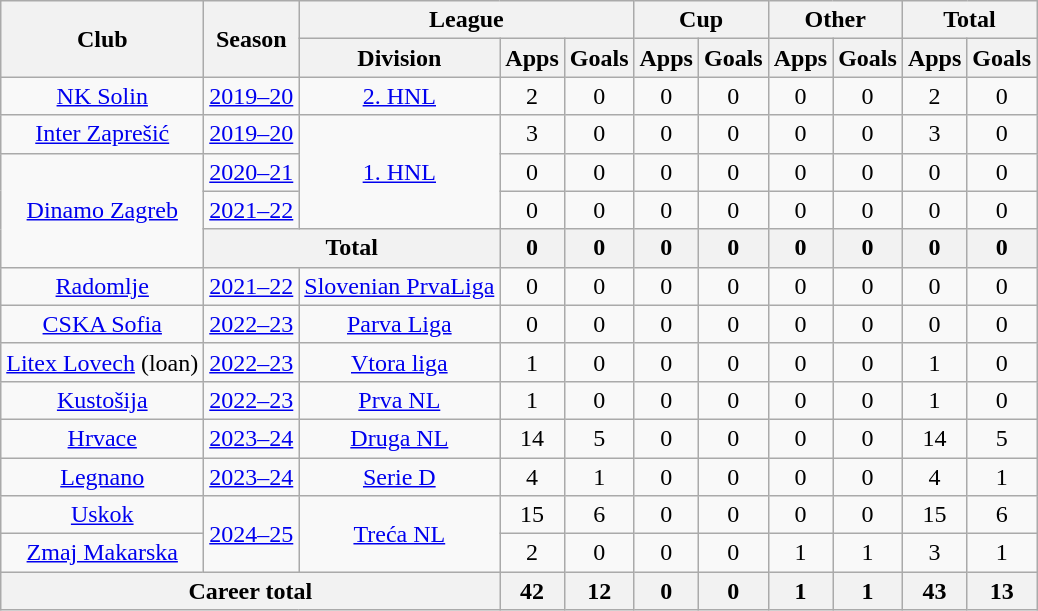<table class=wikitable style=text-align:center>
<tr>
<th rowspan=2>Club</th>
<th rowspan=2>Season</th>
<th colspan=3>League</th>
<th colspan=2>Cup</th>
<th colspan=2>Other</th>
<th colspan=2>Total</th>
</tr>
<tr>
<th>Division</th>
<th>Apps</th>
<th>Goals</th>
<th>Apps</th>
<th>Goals</th>
<th>Apps</th>
<th>Goals</th>
<th>Apps</th>
<th>Goals</th>
</tr>
<tr>
<td><a href='#'>NK Solin</a></td>
<td><a href='#'>2019–20</a></td>
<td><a href='#'>2. HNL</a></td>
<td>2</td>
<td>0</td>
<td>0</td>
<td>0</td>
<td>0</td>
<td>0</td>
<td>2</td>
<td>0</td>
</tr>
<tr>
<td><a href='#'>Inter Zaprešić</a></td>
<td><a href='#'>2019–20</a></td>
<td rowspan=3><a href='#'>1. HNL</a></td>
<td>3</td>
<td>0</td>
<td>0</td>
<td>0</td>
<td>0</td>
<td>0</td>
<td>3</td>
<td>0</td>
</tr>
<tr>
<td rowspan=3><a href='#'>Dinamo Zagreb</a></td>
<td><a href='#'>2020–21</a></td>
<td>0</td>
<td>0</td>
<td>0</td>
<td>0</td>
<td>0</td>
<td>0</td>
<td>0</td>
<td>0</td>
</tr>
<tr>
<td><a href='#'>2021–22</a></td>
<td>0</td>
<td>0</td>
<td>0</td>
<td>0</td>
<td>0</td>
<td>0</td>
<td>0</td>
<td>0</td>
</tr>
<tr>
<th colspan=2>Total</th>
<th>0</th>
<th>0</th>
<th>0</th>
<th>0</th>
<th>0</th>
<th>0</th>
<th>0</th>
<th>0</th>
</tr>
<tr>
<td><a href='#'>Radomlje</a></td>
<td><a href='#'>2021–22</a></td>
<td><a href='#'>Slovenian PrvaLiga</a></td>
<td>0</td>
<td>0</td>
<td>0</td>
<td>0</td>
<td>0</td>
<td>0</td>
<td>0</td>
<td>0</td>
</tr>
<tr>
<td><a href='#'>CSKA Sofia</a></td>
<td><a href='#'>2022–23</a></td>
<td><a href='#'>Parva Liga</a></td>
<td>0</td>
<td>0</td>
<td>0</td>
<td>0</td>
<td>0</td>
<td>0</td>
<td>0</td>
<td>0</td>
</tr>
<tr>
<td><a href='#'>Litex Lovech</a> (loan)</td>
<td><a href='#'>2022–23</a></td>
<td><a href='#'>Vtora liga</a></td>
<td>1</td>
<td>0</td>
<td>0</td>
<td>0</td>
<td>0</td>
<td>0</td>
<td>1</td>
<td>0</td>
</tr>
<tr>
<td><a href='#'>Kustošija</a></td>
<td><a href='#'>2022–23</a></td>
<td><a href='#'>Prva NL</a></td>
<td>1</td>
<td>0</td>
<td>0</td>
<td>0</td>
<td>0</td>
<td>0</td>
<td>1</td>
<td>0</td>
</tr>
<tr>
<td><a href='#'>Hrvace</a></td>
<td><a href='#'>2023–24</a></td>
<td><a href='#'>Druga NL</a></td>
<td>14</td>
<td>5</td>
<td>0</td>
<td>0</td>
<td>0</td>
<td>0</td>
<td>14</td>
<td>5</td>
</tr>
<tr>
<td><a href='#'>Legnano</a></td>
<td><a href='#'>2023–24</a></td>
<td><a href='#'>Serie D</a></td>
<td>4</td>
<td>1</td>
<td>0</td>
<td>0</td>
<td>0</td>
<td>0</td>
<td>4</td>
<td>1</td>
</tr>
<tr>
<td><a href='#'>Uskok</a></td>
<td rowspan="2"><a href='#'>2024–25</a></td>
<td rowspan="2"><a href='#'>Treća NL</a></td>
<td>15</td>
<td>6</td>
<td>0</td>
<td>0</td>
<td>0</td>
<td>0</td>
<td>15</td>
<td>6</td>
</tr>
<tr>
<td><a href='#'>Zmaj Makarska</a></td>
<td>2</td>
<td>0</td>
<td>0</td>
<td>0</td>
<td>1</td>
<td>1</td>
<td>3</td>
<td>1</td>
</tr>
<tr>
<th colspan=3>Career total</th>
<th>42</th>
<th>12</th>
<th>0</th>
<th>0</th>
<th>1</th>
<th>1</th>
<th>43</th>
<th>13</th>
</tr>
</table>
